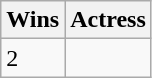<table class="wikitable">
<tr>
<th>Wins</th>
<th>Actress</th>
</tr>
<tr>
<td>2</td>
<td></td>
</tr>
</table>
